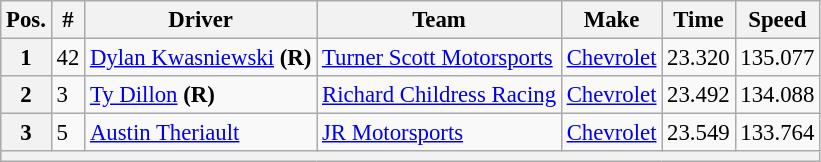<table class="wikitable" style="font-size:95%">
<tr>
<th>Pos.</th>
<th>#</th>
<th>Driver</th>
<th>Team</th>
<th>Make</th>
<th>Time</th>
<th>Speed</th>
</tr>
<tr>
<th>1</th>
<td>42</td>
<td><a href='#'>Dylan Kwasniewski</a> <strong>(R)</strong></td>
<td><a href='#'>Turner Scott Motorsports</a></td>
<td><a href='#'>Chevrolet</a></td>
<td>23.320</td>
<td>135.077</td>
</tr>
<tr>
<th>2</th>
<td>3</td>
<td><a href='#'>Ty Dillon</a> <strong>(R)</strong></td>
<td><a href='#'>Richard Childress Racing</a></td>
<td><a href='#'>Chevrolet</a></td>
<td>23.492</td>
<td>134.088</td>
</tr>
<tr>
<th>3</th>
<td>5</td>
<td><a href='#'>Austin Theriault</a></td>
<td><a href='#'>JR Motorsports</a></td>
<td><a href='#'>Chevrolet</a></td>
<td>23.549</td>
<td>133.764</td>
</tr>
<tr>
<th colspan="7"></th>
</tr>
</table>
